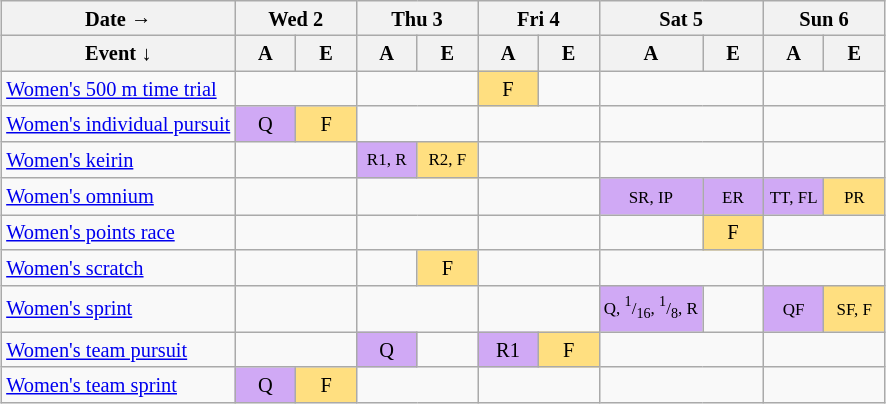<table class="wikitable" style="margin:0.5em auto; font-size:85%; line-height:1.25em;">
<tr style="text-align:center;">
<th>Date →</th>
<th colspan="2">Wed 2</th>
<th colspan="2">Thu 3</th>
<th colspan="2">Fri 4</th>
<th colspan="2">Sat 5</th>
<th colspan="2">Sun 6</th>
</tr>
<tr>
<th>Event ↓</th>
<th style="width:2.5em;">A</th>
<th style="width:2.5em;">E</th>
<th style="width:2.5em;">A</th>
<th style="width:2.5em;">E</th>
<th style="width:2.5em;">A</th>
<th style="width:2.5em;">E</th>
<th>A</th>
<th style="width:2.5em;">E</th>
<th style="width:2.5em;">A</th>
<th style="width:2.5em;">E</th>
</tr>
<tr style="text-align:center;">
<td style="text-align:left;"><a href='#'>Women's 500 m time trial</a></td>
<td colspan="2"></td>
<td colspan="2"></td>
<td style="background-color:#FFDF80;">F</td>
<td></td>
<td colspan="2"></td>
<td colspan="2"></td>
</tr>
<tr style="text-align:center;">
<td style="text-align:left;"><a href='#'>Women's individual pursuit</a></td>
<td bgcolor="#D0A9F5">Q</td>
<td style="background-color:#FFDF80;">F</td>
<td colspan="2"></td>
<td colspan="2"></td>
<td colspan="2"></td>
<td colspan="2"></td>
</tr>
<tr style="text-align:center;">
<td style="text-align:left;"><a href='#'>Women's keirin</a></td>
<td colspan="2"></td>
<td bgcolor="#D0A9F5"><small>R1, R</small></td>
<td style="background-color:#FFDF80;"><small>R2, F</small></td>
<td colspan="2"></td>
<td colspan="2"></td>
<td colspan="2"></td>
</tr>
<tr style="text-align:center;">
<td style="text-align:left;"><a href='#'>Women's omnium</a></td>
<td colspan="2"></td>
<td colspan="2"></td>
<td colspan="2"></td>
<td bgcolor="#D0A9F5"><small>SR, IP</small></td>
<td bgcolor="#D0A9F5"><small>ER</small></td>
<td bgcolor="#D0A9F5"><small>TT, FL</small></td>
<td style="background-color:#FFDF80;"><small>PR</small></td>
</tr>
<tr style="text-align:center;">
<td style="text-align:left;"><a href='#'>Women's points race</a></td>
<td colspan="2"></td>
<td colspan="2"></td>
<td colspan="2"></td>
<td></td>
<td style="background-color:#FFDF80;">F</td>
<td colspan="2"></td>
</tr>
<tr style="text-align:center;">
<td style="text-align:left;"><a href='#'>Women's scratch</a></td>
<td colspan="2"></td>
<td></td>
<td style="background-color:#FFDF80;">F</td>
<td colspan="2"></td>
<td colspan="2"></td>
<td colspan="2"></td>
</tr>
<tr style="text-align:center;">
<td style="text-align:left;"><a href='#'>Women's sprint</a></td>
<td colspan="2"></td>
<td colspan="2"></td>
<td colspan="2"></td>
<td bgcolor="#D0A9F5"><small>Q, <sup>1</sup>/<sub>16</sub>, <sup>1</sup>/<sub>8</sub>, R</small></td>
<td></td>
<td bgcolor="#D0A9F5"><small>QF</small></td>
<td style="background-color:#FFDF80;"><small>SF, F</small></td>
</tr>
<tr style="text-align:center;">
<td style="text-align:left;"><a href='#'>Women's team pursuit</a></td>
<td colspan="2"></td>
<td bgcolor="#D0A9F5">Q</td>
<td></td>
<td bgcolor="#D0A9F5">R1</td>
<td style="background-color:#FFDF80;">F</td>
<td colspan="2"></td>
<td colspan="2"></td>
</tr>
<tr style="text-align:center;">
<td style="text-align:left;"><a href='#'>Women's team sprint</a></td>
<td bgcolor="#D0A9F5">Q</td>
<td style="background-color:#FFDF80;">F</td>
<td colspan="2"></td>
<td colspan="2"></td>
<td colspan="2"></td>
<td colspan="2"></td>
</tr>
</table>
